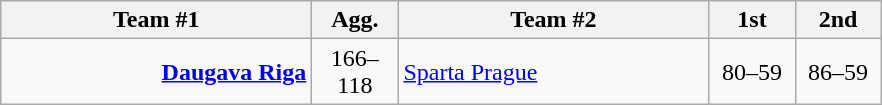<table class=wikitable style="text-align:center">
<tr>
<th width=200>Team #1</th>
<th width=50>Agg.</th>
<th width=200>Team #2</th>
<th width=50>1st</th>
<th width=50>2nd</th>
</tr>
<tr>
<td align=right><strong><a href='#'>Daugava Riga</a></strong> </td>
<td align=center>166–118</td>
<td align=left> <a href='#'>Sparta Prague</a></td>
<td align=center>80–59</td>
<td align=center>86–59</td>
</tr>
</table>
